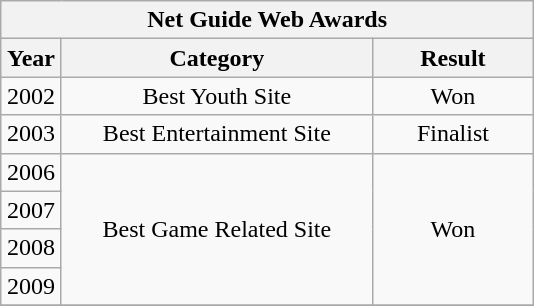<table class="wikitable">
<tr>
<th colspan="5" align="center">Net Guide Web Awards</th>
</tr>
<tr>
<th width="33">Year</th>
<th width="200">Category</th>
<th width="100">Result</th>
</tr>
<tr>
<td align="center">2002</td>
<td align="center">Best Youth Site</td>
<td align="center">Won</td>
</tr>
<tr>
<td align="center">2003</td>
<td align="center">Best Entertainment Site</td>
<td align="center">Finalist</td>
</tr>
<tr>
<td align="center">2006</td>
<td align="center" rowspan="4">Best Game Related Site</td>
<td align="center" rowspan="4">Won</td>
</tr>
<tr>
<td align="center">2007</td>
</tr>
<tr>
<td align="center">2008</td>
</tr>
<tr>
<td align="center">2009</td>
</tr>
<tr>
</tr>
</table>
